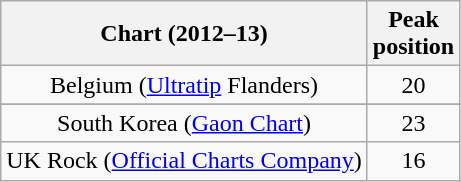<table class="wikitable plainrowheaders sortable" style="text-align:center">
<tr>
<th>Chart (2012–13)</th>
<th>Peak<br>position</th>
</tr>
<tr>
<td>Belgium (<a href='#'>Ultratip</a> Flanders)</td>
<td style="text-align:center;">20</td>
</tr>
<tr>
</tr>
<tr>
<td>South Korea (<a href='#'>Gaon Chart</a>)</td>
<td style="text-align:center;">23</td>
</tr>
<tr>
<td>UK Rock (<a href='#'>Official Charts Company</a>)</td>
<td style="text-align:center;">16</td>
</tr>
</table>
